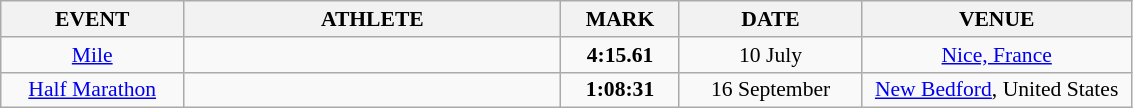<table class="wikitable" style="border-collapse: collapse; font-size: 90%;">
<tr>
<th align="center" style="width: 8em">EVENT</th>
<th align="center" style="width: 17em">ATHLETE</th>
<th align="center" style="width: 5em">MARK</th>
<th align="center" style="width: 8em">DATE</th>
<th align="center" style="width: 12em">VENUE</th>
</tr>
<tr>
<td align="center"><a href='#'>Mile</a></td>
<td></td>
<td align="center"><strong>4:15.61</strong></td>
<td align="center">10 July</td>
<td align="center"><a href='#'>Nice, France</a></td>
</tr>
<tr>
<td align="center"><a href='#'>Half Marathon</a></td>
<td></td>
<td align="center"><strong>1:08:31</strong></td>
<td align="center">16 September</td>
<td align="center"><a href='#'>New Bedford</a>, United States</td>
</tr>
</table>
